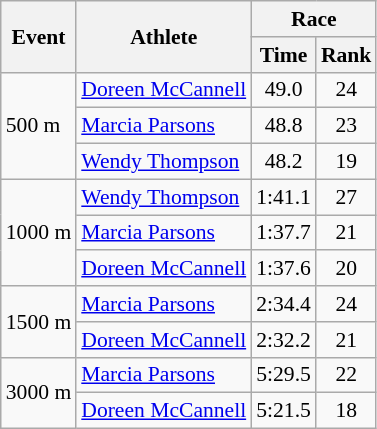<table class="wikitable" border="1" style="font-size:90%">
<tr>
<th rowspan=2>Event</th>
<th rowspan=2>Athlete</th>
<th colspan=2>Race</th>
</tr>
<tr>
<th>Time</th>
<th>Rank</th>
</tr>
<tr>
<td rowspan=3>500 m</td>
<td><a href='#'>Doreen McCannell</a></td>
<td align=center>49.0</td>
<td align=center>24</td>
</tr>
<tr>
<td><a href='#'>Marcia Parsons</a></td>
<td align=center>48.8</td>
<td align=center>23</td>
</tr>
<tr>
<td><a href='#'>Wendy Thompson</a></td>
<td align=center>48.2</td>
<td align=center>19</td>
</tr>
<tr>
<td rowspan=3>1000 m</td>
<td><a href='#'>Wendy Thompson</a></td>
<td align=center>1:41.1</td>
<td align=center>27</td>
</tr>
<tr>
<td><a href='#'>Marcia Parsons</a></td>
<td align=center>1:37.7</td>
<td align=center>21</td>
</tr>
<tr>
<td><a href='#'>Doreen McCannell</a></td>
<td align=center>1:37.6</td>
<td align=center>20</td>
</tr>
<tr>
<td rowspan=2>1500 m</td>
<td><a href='#'>Marcia Parsons</a></td>
<td align=center>2:34.4</td>
<td align=center>24</td>
</tr>
<tr>
<td><a href='#'>Doreen McCannell</a></td>
<td align=center>2:32.2</td>
<td align=center>21</td>
</tr>
<tr>
<td rowspan=2>3000 m</td>
<td><a href='#'>Marcia Parsons</a></td>
<td align=center>5:29.5</td>
<td align=center>22</td>
</tr>
<tr>
<td><a href='#'>Doreen McCannell</a></td>
<td align=center>5:21.5</td>
<td align=center>18</td>
</tr>
</table>
